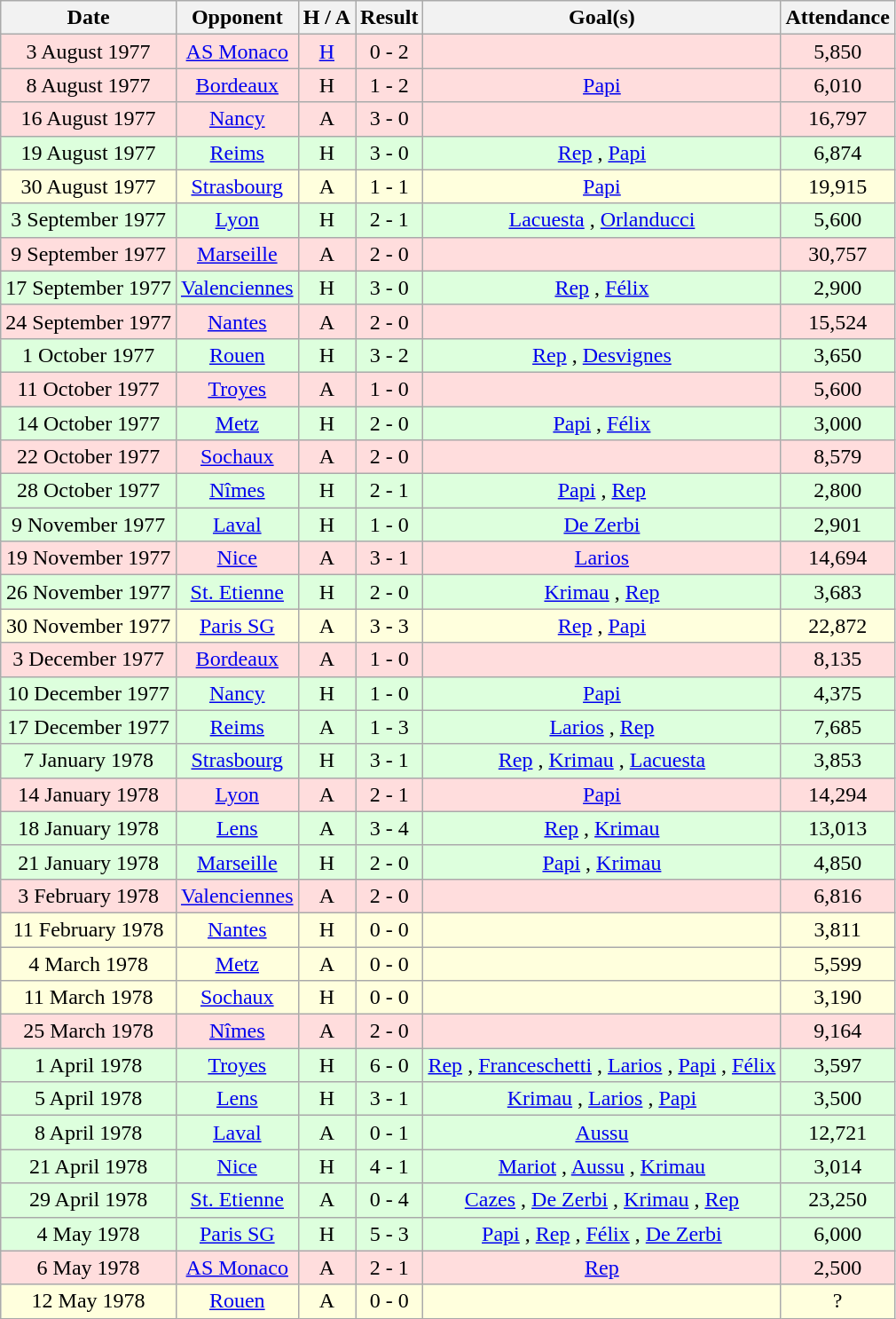<table class="wikitable sortable" style="text-align:center">
<tr>
<th class="sortable">Date</th>
<th>Opponent</th>
<th>H / A</th>
<th>Result</th>
<th>Goal(s)</th>
<th>Attendance</th>
</tr>
<tr style="background:#fdd;">
<td>3 August 1977</td>
<td><a href='#'>AS Monaco</a></td>
<td><a href='#'>H</a></td>
<td>0 - 2</td>
<td></td>
<td>5,850</td>
</tr>
<tr style="background:#fdd;">
<td>8 August 1977</td>
<td><a href='#'>Bordeaux</a></td>
<td>H</td>
<td>1 - 2</td>
<td><a href='#'>Papi</a> </td>
<td>6,010</td>
</tr>
<tr style="background:#fdd;">
<td>16 August 1977</td>
<td><a href='#'>Nancy</a></td>
<td>A</td>
<td>3 - 0</td>
<td></td>
<td>16,797</td>
</tr>
<tr style="background:#dfd;">
<td>19 August 1977</td>
<td><a href='#'>Reims</a></td>
<td>H</td>
<td>3 - 0</td>
<td><a href='#'>Rep</a> , <a href='#'>Papi</a> </td>
<td>6,874</td>
</tr>
<tr style="background:#ffd;">
<td>30 August 1977</td>
<td><a href='#'>Strasbourg</a></td>
<td>A</td>
<td>1 - 1</td>
<td><a href='#'>Papi</a> </td>
<td>19,915</td>
</tr>
<tr style="background:#dfd;">
<td>3 September 1977</td>
<td><a href='#'>Lyon</a></td>
<td>H</td>
<td>2 - 1</td>
<td><a href='#'>Lacuesta</a> , <a href='#'>Orlanducci</a> </td>
<td>5,600</td>
</tr>
<tr style="background:#fdd;">
<td>9 September 1977</td>
<td><a href='#'>Marseille</a></td>
<td>A</td>
<td>2 - 0</td>
<td></td>
<td>30,757</td>
</tr>
<tr style="background:#dfd;">
<td>17 September 1977</td>
<td><a href='#'>Valenciennes</a></td>
<td>H</td>
<td>3 - 0</td>
<td><a href='#'>Rep</a> , <a href='#'>Félix</a> </td>
<td>2,900</td>
</tr>
<tr style="background:#fdd;">
<td>24 September 1977</td>
<td><a href='#'>Nantes</a></td>
<td>A</td>
<td>2 - 0</td>
<td></td>
<td>15,524</td>
</tr>
<tr style="background:#dfd;">
<td>1 October 1977</td>
<td><a href='#'>Rouen</a></td>
<td>H</td>
<td>3 - 2</td>
<td><a href='#'>Rep</a> , <a href='#'>Desvignes</a> </td>
<td>3,650</td>
</tr>
<tr style="background:#fdd;">
<td>11 October 1977</td>
<td><a href='#'>Troyes</a></td>
<td>A</td>
<td>1 - 0</td>
<td></td>
<td>5,600</td>
</tr>
<tr style="background:#dfd;">
<td>14 October 1977</td>
<td><a href='#'>Metz</a></td>
<td>H</td>
<td>2 - 0</td>
<td><a href='#'>Papi</a> , <a href='#'>Félix</a> </td>
<td>3,000</td>
</tr>
<tr style="background:#fdd;">
<td>22 October 1977</td>
<td><a href='#'>Sochaux</a></td>
<td>A</td>
<td>2 - 0</td>
<td></td>
<td>8,579</td>
</tr>
<tr style="background:#dfd;">
<td>28 October 1977</td>
<td><a href='#'>Nîmes</a></td>
<td>H</td>
<td>2 - 1</td>
<td><a href='#'>Papi</a> , <a href='#'>Rep</a> </td>
<td>2,800</td>
</tr>
<tr style="background:#dfd;">
<td>9 November 1977</td>
<td><a href='#'>Laval</a></td>
<td>H</td>
<td>1 - 0</td>
<td><a href='#'>De Zerbi</a> </td>
<td>2,901</td>
</tr>
<tr style="background:#fdd;">
<td>19 November 1977</td>
<td><a href='#'>Nice</a></td>
<td>A</td>
<td>3 - 1</td>
<td><a href='#'>Larios</a> </td>
<td>14,694</td>
</tr>
<tr style="background:#dfd;">
<td>26 November 1977</td>
<td><a href='#'>St. Etienne</a></td>
<td>H</td>
<td>2 - 0</td>
<td><a href='#'>Krimau</a> , <a href='#'>Rep</a> </td>
<td>3,683</td>
</tr>
<tr style="background:#ffd;">
<td>30 November 1977</td>
<td><a href='#'>Paris SG</a></td>
<td>A</td>
<td>3 - 3</td>
<td><a href='#'>Rep</a> , <a href='#'>Papi</a> </td>
<td>22,872</td>
</tr>
<tr style="background:#fdd;">
<td>3 December 1977</td>
<td><a href='#'>Bordeaux</a></td>
<td>A</td>
<td>1 - 0</td>
<td></td>
<td>8,135</td>
</tr>
<tr style="background:#dfd;">
<td>10 December 1977</td>
<td><a href='#'>Nancy</a></td>
<td>H</td>
<td>1 - 0</td>
<td><a href='#'>Papi</a> </td>
<td>4,375</td>
</tr>
<tr style="background:#dfd;">
<td>17 December 1977</td>
<td><a href='#'>Reims</a></td>
<td>A</td>
<td>1 - 3</td>
<td><a href='#'>Larios</a> , <a href='#'>Rep</a> </td>
<td>7,685</td>
</tr>
<tr style="background:#dfd;">
<td>7 January 1978</td>
<td><a href='#'>Strasbourg</a></td>
<td>H</td>
<td>3 - 1</td>
<td><a href='#'>Rep</a> , <a href='#'>Krimau</a> , <a href='#'>Lacuesta</a> </td>
<td>3,853</td>
</tr>
<tr style="background:#fdd;">
<td>14 January 1978</td>
<td><a href='#'>Lyon</a></td>
<td>A</td>
<td>2 - 1</td>
<td><a href='#'>Papi</a> </td>
<td>14,294</td>
</tr>
<tr style="background:#dfd;">
<td>18 January 1978</td>
<td><a href='#'>Lens</a></td>
<td>A</td>
<td>3 - 4</td>
<td><a href='#'>Rep</a> , <a href='#'>Krimau</a> </td>
<td>13,013</td>
</tr>
<tr style="background:#dfd;">
<td>21 January 1978</td>
<td><a href='#'>Marseille</a></td>
<td>H</td>
<td>2 - 0</td>
<td><a href='#'>Papi</a> , <a href='#'>Krimau</a> </td>
<td>4,850</td>
</tr>
<tr style="background:#fdd;">
<td>3 February 1978</td>
<td><a href='#'>Valenciennes</a></td>
<td>A</td>
<td>2 - 0</td>
<td></td>
<td>6,816</td>
</tr>
<tr style="background:#ffd;">
<td>11 February 1978</td>
<td><a href='#'>Nantes</a></td>
<td>H</td>
<td>0 - 0</td>
<td></td>
<td>3,811</td>
</tr>
<tr style="background:#ffd;">
<td>4 March 1978</td>
<td><a href='#'>Metz</a></td>
<td>A</td>
<td>0 - 0</td>
<td></td>
<td>5,599</td>
</tr>
<tr style="background:#ffd;">
<td>11 March 1978</td>
<td><a href='#'>Sochaux</a></td>
<td>H</td>
<td>0 - 0</td>
<td></td>
<td>3,190</td>
</tr>
<tr style="background:#fdd;">
<td>25 March 1978</td>
<td><a href='#'>Nîmes</a></td>
<td>A</td>
<td>2 - 0</td>
<td></td>
<td>9,164</td>
</tr>
<tr style="background:#dfd;">
<td>1 April 1978</td>
<td><a href='#'>Troyes</a></td>
<td>H</td>
<td>6 - 0</td>
<td><a href='#'>Rep</a> , <a href='#'>Franceschetti</a> , <a href='#'>Larios</a> , <a href='#'>Papi</a> , <a href='#'>Félix</a> </td>
<td>3,597</td>
</tr>
<tr style="background:#dfd;">
<td>5 April 1978</td>
<td><a href='#'>Lens</a></td>
<td>H</td>
<td>3 - 1</td>
<td><a href='#'>Krimau</a> , <a href='#'>Larios</a> , <a href='#'>Papi</a> </td>
<td>3,500</td>
</tr>
<tr style="background:#dfd;">
<td>8 April 1978</td>
<td><a href='#'>Laval</a></td>
<td>A</td>
<td>0 - 1</td>
<td><a href='#'>Aussu</a> </td>
<td>12,721</td>
</tr>
<tr style="background:#dfd;">
<td>21 April 1978</td>
<td><a href='#'>Nice</a></td>
<td>H</td>
<td>4 - 1</td>
<td><a href='#'>Mariot</a> , <a href='#'>Aussu</a> , <a href='#'>Krimau</a> </td>
<td>3,014</td>
</tr>
<tr style="background:#dfd;">
<td>29 April 1978</td>
<td><a href='#'>St. Etienne</a></td>
<td>A</td>
<td>0 - 4</td>
<td><a href='#'>Cazes</a> , <a href='#'>De Zerbi</a> , <a href='#'>Krimau</a> , <a href='#'>Rep</a> </td>
<td>23,250</td>
</tr>
<tr style="background:#dfd;">
<td>4 May 1978</td>
<td><a href='#'>Paris SG</a></td>
<td>H</td>
<td>5 - 3</td>
<td><a href='#'>Papi</a> , <a href='#'>Rep</a> , <a href='#'>Félix</a> , <a href='#'>De Zerbi</a> </td>
<td>6,000</td>
</tr>
<tr style="background:#fdd;">
<td>6 May 1978</td>
<td><a href='#'>AS Monaco</a></td>
<td>A</td>
<td>2 - 1</td>
<td><a href='#'>Rep</a> </td>
<td>2,500</td>
</tr>
<tr style="background:#ffd;">
<td>12 May 1978</td>
<td><a href='#'>Rouen</a></td>
<td>A</td>
<td>0 - 0</td>
<td></td>
<td>?</td>
</tr>
</table>
